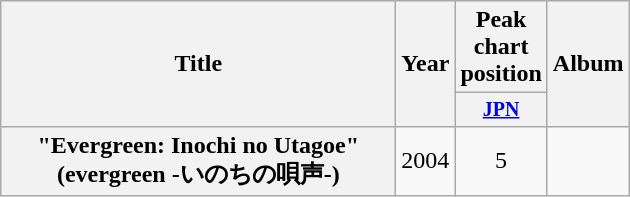<table class="wikitable plainrowheaders" style="text-align:center;">
<tr>
<th rowspan="2" style="width:16em;">Title</th>
<th rowspan="2">Year</th>
<th colspan="1">Peak chart position</th>
<th rowspan="2">Album</th>
</tr>
<tr style="font-size:smaller;">
<th width="35"><a href='#'>JPN</a><br></th>
</tr>
<tr>
<th scope="row">"Evergreen: Inochi no Utagoe"<br>(evergreen -いのちの唄声-)<br></th>
<td>2004</td>
<td>5</td>
<td></td>
</tr>
</table>
